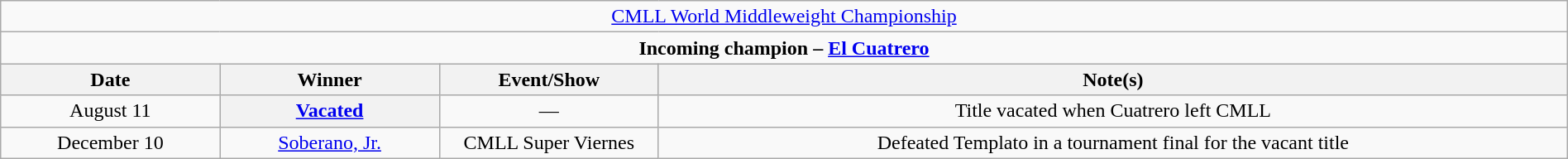<table class="wikitable" style="text-align:center; width:100%;">
<tr>
<td colspan="4" style="text-align: center;"><a href='#'>CMLL World Middleweight Championship</a></td>
</tr>
<tr>
<td colspan="4" style="text-align: center;"><strong>Incoming champion – <a href='#'>El Cuatrero</a></strong></td>
</tr>
<tr>
<th width=14%>Date</th>
<th width=14%>Winner</th>
<th width=14%>Event/Show</th>
<th width=58%>Note(s)</th>
</tr>
<tr>
<td>August 11</td>
<th><a href='#'>Vacated</a></th>
<td>—</td>
<td>Title vacated when Cuatrero left CMLL</td>
</tr>
<tr>
<td>December 10</td>
<td><a href='#'>Soberano, Jr.</a></td>
<td>CMLL Super Viernes</td>
<td>Defeated Templato in a tournament final for the vacant title</td>
</tr>
</table>
